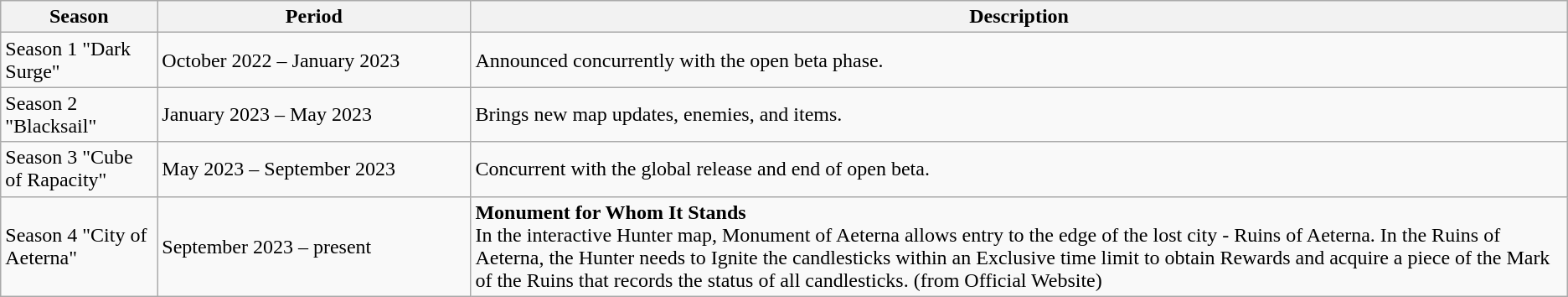<table class="wikitable">
<tr>
<th width=10%>Season</th>
<th>Period</th>
<th width=70%>Description</th>
</tr>
<tr>
<td>Season 1 "Dark Surge"</td>
<td>October 2022 – January 2023</td>
<td>Announced concurrently with the open beta phase.</td>
</tr>
<tr>
<td>Season 2 "Blacksail"</td>
<td>January 2023 – May 2023</td>
<td>Brings new map updates, enemies, and items.</td>
</tr>
<tr>
<td>Season 3 "Cube of Rapacity"</td>
<td>May 2023 – September 2023</td>
<td>Concurrent with the global release and end of open beta.</td>
</tr>
<tr>
<td>Season 4 "City of Aeterna"</td>
<td>September 2023 – present</td>
<td><strong>Monument for Whom It Stands</strong><br>In the interactive Hunter map, Monument of Aeterna allows entry to the edge of the lost city - Ruins of Aeterna. In the Ruins of Aeterna, the Hunter needs to Ignite the candlesticks within an Exclusive time limit to obtain Rewards and acquire a piece of the Mark of the Ruins that records the status of all candlesticks. (from Official Website)</td>
</tr>
</table>
